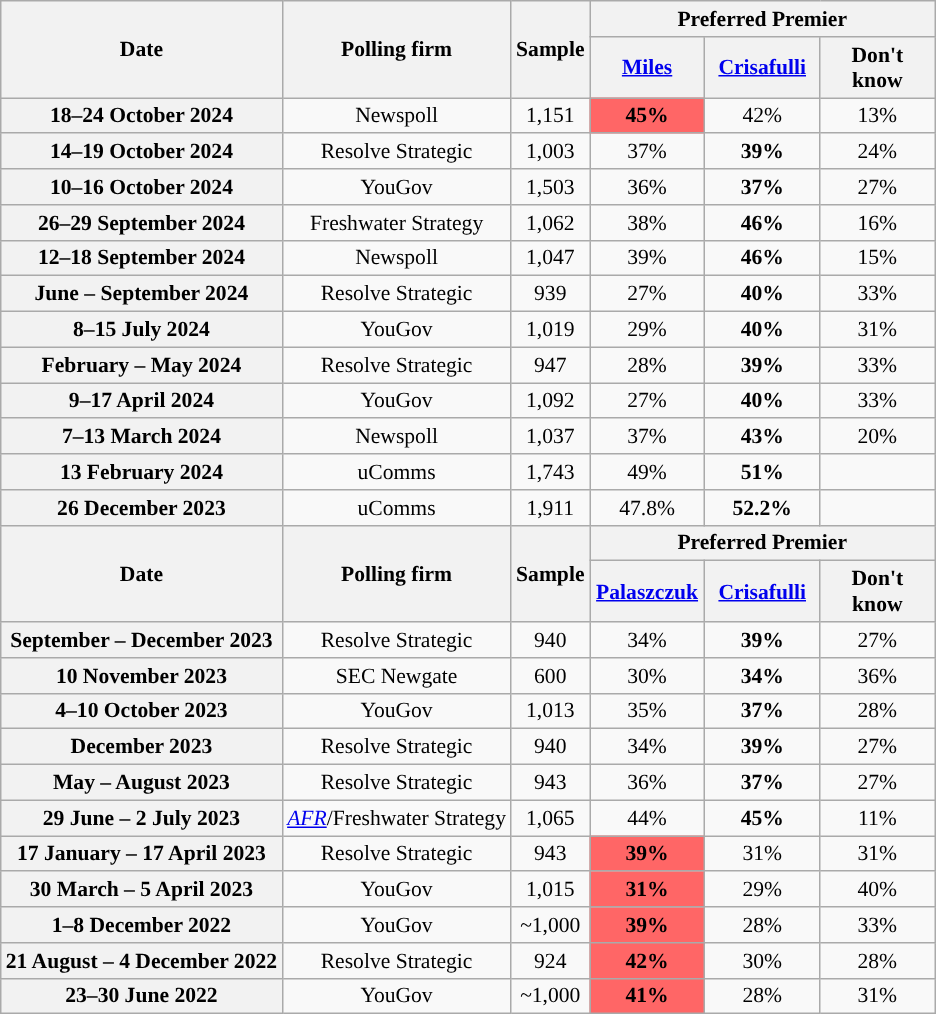<table class="nowrap wikitable tpl-blanktable" style=text-align:center;font-size:90%>
<tr>
<th rowspan=2>Date</th>
<th rowspan=2>Polling firm</th>
<th rowspan=2 style=max-width:5em>Sample</th>
<th colspan=3>Preferred Premier</th>
</tr>
<tr>
<th width=70px><a href='#'>Miles</a></th>
<th width=70px><a href='#'>Crisafulli</a></th>
<th width=70px>Don't know</th>
</tr>
<tr>
<th>18–24 October 2024</th>
<td>Newspoll</td>
<td>1,151</td>
<td style=background:#f66><strong>45%</strong></td>
<td>42%</td>
<td>13%</td>
</tr>
<tr>
<th>14–19 October 2024</th>
<td>Resolve Strategic</td>
<td>1,003</td>
<td>37%</td>
<td><strong>39%</strong></td>
<td>24%</td>
</tr>
<tr>
<th>10–16 October 2024</th>
<td>YouGov</td>
<td>1,503</td>
<td>36%</td>
<td><strong>37%</strong></td>
<td>27%</td>
</tr>
<tr>
<th>26–29 September 2024</th>
<td>Freshwater Strategy</td>
<td>1,062</td>
<td>38%</td>
<td><strong>46%</strong></td>
<td>16%</td>
</tr>
<tr>
<th>12–18 September 2024</th>
<td>Newspoll</td>
<td>1,047</td>
<td>39%</td>
<td><strong>46%</strong></td>
<td>15%</td>
</tr>
<tr>
<th>June – September 2024</th>
<td>Resolve Strategic</td>
<td>939</td>
<td>27%</td>
<td><strong>40%</strong></td>
<td>33%</td>
</tr>
<tr>
<th>8–15 July 2024</th>
<td>YouGov</td>
<td>1,019</td>
<td>29%</td>
<td><strong>40%</strong></td>
<td>31%</td>
</tr>
<tr>
<th>February – May 2024</th>
<td>Resolve Strategic</td>
<td>947</td>
<td>28%</td>
<td><strong>39%</strong></td>
<td>33%</td>
</tr>
<tr>
<th>9–17 April 2024</th>
<td>YouGov</td>
<td>1,092</td>
<td>27%</td>
<td><strong>40%</strong></td>
<td>33%</td>
</tr>
<tr>
<th>7–13 March 2024</th>
<td>Newspoll</td>
<td>1,037</td>
<td>37%</td>
<td><strong>43%</strong></td>
<td>20%</td>
</tr>
<tr>
<th>13 February 2024</th>
<td>uComms</td>
<td>1,743</td>
<td>49%</td>
<td><strong>51%</strong></td>
<td></td>
</tr>
<tr>
<th>26 December 2023</th>
<td>uComms</td>
<td>1,911</td>
<td>47.8%</td>
<td><strong>52.2%</strong></td>
<td></td>
</tr>
<tr>
<th rowspan=2>Date</th>
<th rowspan=2>Polling firm</th>
<th rowspan=2 style=max-width:5em>Sample</th>
<th colspan=3>Preferred Premier</th>
</tr>
<tr>
<th width=70px><a href='#'>Palaszczuk</a></th>
<th width=70px><a href='#'>Crisafulli</a></th>
<th width=70px>Don't know</th>
</tr>
<tr>
<th>September – December 2023</th>
<td>Resolve Strategic</td>
<td>940</td>
<td>34%</td>
<td><strong>39%</strong></td>
<td>27%</td>
</tr>
<tr>
<th>10 November 2023</th>
<td>SEC Newgate</td>
<td>600</td>
<td>30%</td>
<td><strong>34%</strong></td>
<td>36%</td>
</tr>
<tr>
<th>4–10 October 2023</th>
<td>YouGov</td>
<td>1,013</td>
<td>35%</td>
<td><strong>37%</strong></td>
<td>28%</td>
</tr>
<tr>
<th>December 2023</th>
<td>Resolve Strategic</td>
<td>940</td>
<td>34%</td>
<td><strong>39%</strong></td>
<td>27%</td>
</tr>
<tr>
<th>May – August 2023</th>
<td>Resolve Strategic</td>
<td>943</td>
<td>36%</td>
<td><strong>37%</strong></td>
<td>27%</td>
</tr>
<tr>
<th>29 June – 2 July 2023</th>
<td style="text-align:center"><em><a href='#'>AFR</a></em>/Freshwater Strategy</td>
<td>1,065</td>
<td>44%</td>
<td><strong>45%</strong></td>
<td>11%</td>
</tr>
<tr>
<th style="text-align:center">17 January – 17 April 2023</th>
<td style="text-align:center">Resolve Strategic</td>
<td style="text-align:center">943</td>
<td style=background:#f66><strong>39%</strong></td>
<td>31%</td>
<td>31%</td>
</tr>
<tr>
<th style=text-align:center>30 March – 5 April 2023</th>
<td style="text-align:center">YouGov</td>
<td>1,015</td>
<td style=background:#f66><strong>31%</strong></td>
<td>29%</td>
<td>40%</td>
</tr>
<tr>
<th style=text-align:center>1–8 December 2022</th>
<td style="text-align:center">YouGov</td>
<td>~1,000</td>
<td style=background:#f66><strong>39%</strong></td>
<td>28%</td>
<td>33%</td>
</tr>
<tr>
<th style=text-align:center>21 August – 4 December 2022</th>
<td style="text-align:center">Resolve Strategic</td>
<td>924</td>
<td style=background:#f66><strong>42%</strong></td>
<td>30%</td>
<td>28%</td>
</tr>
<tr>
<th style=text-align:center>23–30 June 2022</th>
<td style="text-align:center">YouGov</td>
<td>~1,000</td>
<td style=background:#f66><strong>41%</strong></td>
<td>28%</td>
<td>31%</td>
</tr>
</table>
